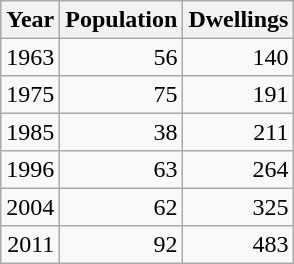<table class="wikitable" style="line-height:1.1em;">
<tr>
<th>Year</th>
<th>Population</th>
<th>Dwellings</th>
</tr>
<tr align="right">
<td>1963</td>
<td>56</td>
<td>140</td>
</tr>
<tr align="right">
<td>1975</td>
<td>75</td>
<td>191</td>
</tr>
<tr align="right">
<td>1985</td>
<td>38</td>
<td>211</td>
</tr>
<tr align="right">
<td>1996</td>
<td>63</td>
<td>264</td>
</tr>
<tr align="right">
<td>2004</td>
<td>62</td>
<td>325</td>
</tr>
<tr align="right">
<td>2011</td>
<td>92</td>
<td>483</td>
</tr>
</table>
